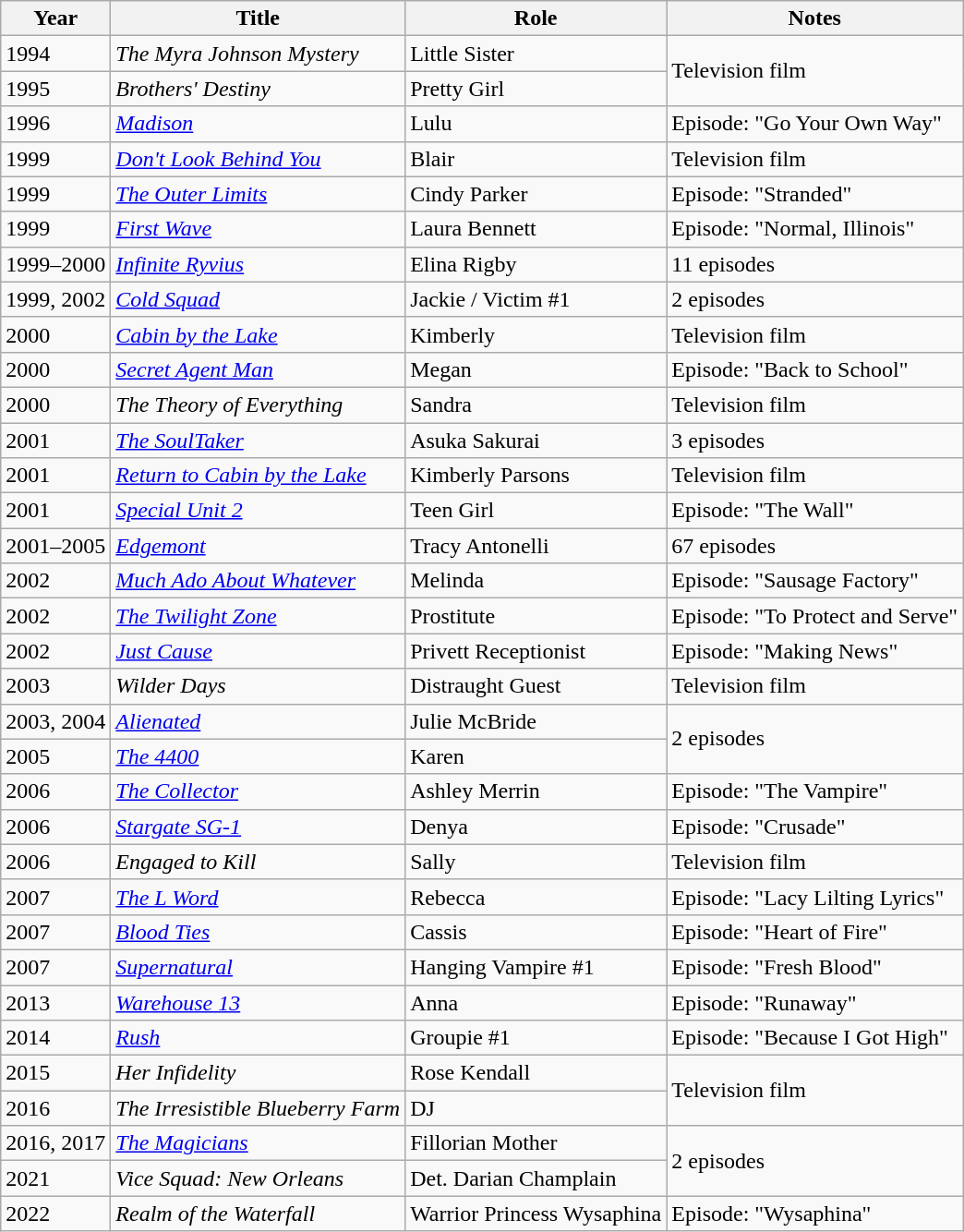<table class="wikitable sortable">
<tr>
<th>Year</th>
<th>Title</th>
<th>Role</th>
<th class="unsortable">Notes</th>
</tr>
<tr>
<td>1994</td>
<td data-sort-value="Myra Johnson Mystery, The"><em>The Myra Johnson Mystery</em></td>
<td>Little Sister</td>
<td rowspan="2">Television film</td>
</tr>
<tr>
<td>1995</td>
<td><em>Brothers' Destiny</em></td>
<td>Pretty Girl</td>
</tr>
<tr>
<td>1996</td>
<td><a href='#'><em>Madison</em></a></td>
<td>Lulu</td>
<td>Episode: "Go Your Own Way"</td>
</tr>
<tr>
<td>1999</td>
<td><em><a href='#'>Don't Look Behind You</a></em></td>
<td>Blair</td>
<td>Television film</td>
</tr>
<tr>
<td>1999</td>
<td data-sort-value="Outer Limits, The"><a href='#'><em>The Outer Limits</em></a></td>
<td>Cindy Parker</td>
<td>Episode: "Stranded"</td>
</tr>
<tr>
<td>1999</td>
<td><a href='#'><em>First Wave</em></a></td>
<td>Laura Bennett</td>
<td>Episode: "Normal, Illinois"</td>
</tr>
<tr>
<td>1999–2000</td>
<td><em><a href='#'>Infinite Ryvius</a></em></td>
<td>Elina Rigby</td>
<td>11 episodes</td>
</tr>
<tr>
<td>1999, 2002</td>
<td><em><a href='#'>Cold Squad</a></em></td>
<td>Jackie / Victim #1</td>
<td>2 episodes</td>
</tr>
<tr>
<td>2000</td>
<td><em><a href='#'>Cabin by the Lake</a></em></td>
<td>Kimberly</td>
<td>Television film</td>
</tr>
<tr>
<td>2000</td>
<td><a href='#'><em>Secret Agent Man</em></a></td>
<td>Megan</td>
<td>Episode: "Back to School"</td>
</tr>
<tr>
<td>2000</td>
<td data-sort-value="Theory of Everything, The"><em>The Theory of Everything</em></td>
<td>Sandra</td>
<td>Television film</td>
</tr>
<tr>
<td>2001</td>
<td data-sort-value="SoulTaker, The"><em><a href='#'>The SoulTaker</a></em></td>
<td>Asuka Sakurai</td>
<td>3 episodes</td>
</tr>
<tr>
<td>2001</td>
<td><em><a href='#'>Return to Cabin by the Lake</a></em></td>
<td>Kimberly Parsons</td>
<td>Television film</td>
</tr>
<tr>
<td>2001</td>
<td><em><a href='#'>Special Unit 2</a></em></td>
<td>Teen Girl</td>
<td>Episode: "The Wall"</td>
</tr>
<tr>
<td>2001–2005</td>
<td><a href='#'><em>Edgemont</em></a></td>
<td>Tracy Antonelli</td>
<td>67 episodes</td>
</tr>
<tr>
<td>2002</td>
<td><em><a href='#'>Much Ado About Whatever</a></em></td>
<td>Melinda</td>
<td>Episode: "Sausage Factory"</td>
</tr>
<tr>
<td>2002</td>
<td data-sort-value="Twilight Zone, The"><a href='#'><em>The Twilight Zone</em></a></td>
<td>Prostitute</td>
<td>Episode: "To Protect and Serve"</td>
</tr>
<tr>
<td>2002</td>
<td><a href='#'><em>Just Cause</em></a></td>
<td>Privett Receptionist</td>
<td>Episode: "Making News"</td>
</tr>
<tr>
<td>2003</td>
<td><em>Wilder Days</em></td>
<td>Distraught Guest</td>
<td>Television film</td>
</tr>
<tr>
<td>2003, 2004</td>
<td><a href='#'><em>Alienated</em></a></td>
<td>Julie McBride</td>
<td rowspan="2">2 episodes</td>
</tr>
<tr>
<td>2005</td>
<td data-sort-value="4400, The"><em><a href='#'>The 4400</a></em></td>
<td>Karen</td>
</tr>
<tr>
<td>2006</td>
<td data-sort-value="Collector, The"><a href='#'><em>The Collector</em></a></td>
<td>Ashley Merrin</td>
<td>Episode: "The Vampire"</td>
</tr>
<tr>
<td>2006</td>
<td><em><a href='#'>Stargate SG-1</a></em></td>
<td>Denya</td>
<td>Episode: "Crusade"</td>
</tr>
<tr>
<td>2006</td>
<td><em>Engaged to Kill</em></td>
<td>Sally</td>
<td>Television film</td>
</tr>
<tr>
<td>2007</td>
<td data-sort-value="L Word, The"><em><a href='#'>The L Word</a></em></td>
<td>Rebecca</td>
<td>Episode: "Lacy Lilting Lyrics"</td>
</tr>
<tr>
<td>2007</td>
<td><a href='#'><em>Blood Ties</em></a></td>
<td>Cassis</td>
<td>Episode: "Heart of Fire"</td>
</tr>
<tr>
<td>2007</td>
<td><a href='#'><em>Supernatural</em></a></td>
<td>Hanging Vampire #1</td>
<td>Episode: "Fresh Blood"</td>
</tr>
<tr>
<td>2013</td>
<td><em><a href='#'>Warehouse 13</a></em></td>
<td>Anna</td>
<td>Episode: "Runaway"</td>
</tr>
<tr>
<td>2014</td>
<td><a href='#'><em>Rush</em></a></td>
<td>Groupie #1</td>
<td>Episode: "Because I Got High"</td>
</tr>
<tr>
<td>2015</td>
<td><em>Her Infidelity</em></td>
<td>Rose Kendall</td>
<td rowspan="2">Television film</td>
</tr>
<tr>
<td>2016</td>
<td data-sort-value="Irresistible Blueberry Farm, The"><em>The Irresistible Blueberry Farm</em></td>
<td>DJ</td>
</tr>
<tr>
<td>2016, 2017</td>
<td data-sort-value="Magicians, The"><a href='#'><em>The Magicians</em></a></td>
<td>Fillorian Mother</td>
<td rowspan="2">2 episodes</td>
</tr>
<tr>
<td>2021</td>
<td><em>Vice Squad: New Orleans</em></td>
<td>Det. Darian Champlain</td>
</tr>
<tr>
<td>2022</td>
<td><em>Realm of the Waterfall</em></td>
<td>Warrior Princess Wysaphina</td>
<td>Episode: "Wysaphina"</td>
</tr>
</table>
